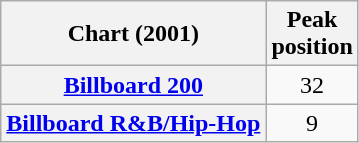<table class="wikitable sortable plainrowheaders">
<tr>
<th scope="col">Chart (2001)</th>
<th scope="col">Peak<br>position</th>
</tr>
<tr>
<th scope="row"><a href='#'>Billboard 200</a></th>
<td align="center">32</td>
</tr>
<tr>
<th scope="row"><a href='#'>Billboard R&B/Hip-Hop</a></th>
<td align="center">9</td>
</tr>
</table>
